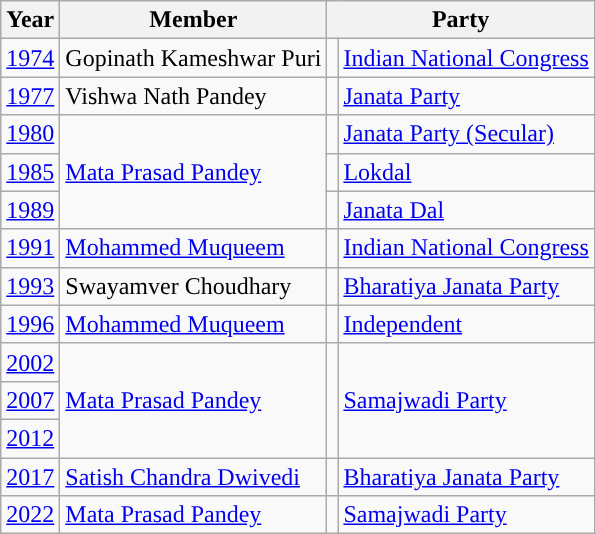<table class="wikitable">
<tr>
<th>Year</th>
<th>Member</th>
<th colspan="2">Party</th>
</tr>
<tr>
<td><a href='#'>1974</a></td>
<td>Gopinath Kameshwar Puri</td>
<td style="background-color: "></td>
<td><a href='#'>Indian National Congress</a></td>
</tr>
<tr>
<td><a href='#'>1977</a></td>
<td>Vishwa Nath Pandey</td>
<td style="background-color: "></td>
<td><a href='#'>Janata Party</a></td>
</tr>
<tr>
<td><a href='#'>1980</a></td>
<td rowspan="3"><a href='#'>Mata Prasad Pandey</a></td>
<td style="background-color: "></td>
<td><a href='#'>Janata Party (Secular)</a></td>
</tr>
<tr>
<td><a href='#'>1985</a></td>
<td style="background-color: "></td>
<td><a href='#'>Lokdal</a></td>
</tr>
<tr>
<td><a href='#'>1989</a></td>
<td style="background-color: "></td>
<td><a href='#'>Janata Dal</a></td>
</tr>
<tr>
<td><a href='#'>1991</a></td>
<td><a href='#'>Mohammed Muqueem</a></td>
<td style="background-color: "></td>
<td><a href='#'>Indian National Congress</a></td>
</tr>
<tr>
<td><a href='#'>1993</a></td>
<td>Swayamver Choudhary</td>
<td style="background-color: "></td>
<td><a href='#'>Bharatiya Janata Party</a></td>
</tr>
<tr>
<td><a href='#'>1996</a></td>
<td><a href='#'>Mohammed Muqueem</a></td>
<td style="background-color: "></td>
<td><a href='#'>Independent</a></td>
</tr>
<tr>
<td><a href='#'>2002</a></td>
<td rowspan="3"><a href='#'>Mata Prasad Pandey</a></td>
<td rowspan="3" style="background-color: "></td>
<td rowspan="3"><a href='#'>Samajwadi Party</a></td>
</tr>
<tr>
<td><a href='#'>2007</a></td>
</tr>
<tr>
<td><a href='#'>2012</a></td>
</tr>
<tr>
<td><a href='#'>2017</a></td>
<td><a href='#'>Satish Chandra Dwivedi</a></td>
<td style="background-color: "></td>
<td><a href='#'>Bharatiya Janata Party</a></td>
</tr>
<tr>
<td><a href='#'>2022</a></td>
<td><a href='#'>Mata Prasad Pandey</a></td>
<td style="background-color: "></td>
<td><a href='#'>Samajwadi Party</a></td>
</tr>
</table>
